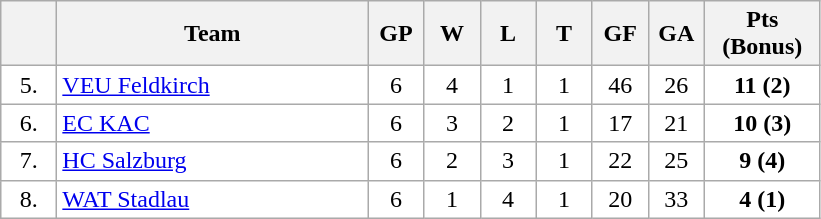<table class="wikitable">
<tr>
<th width="30"></th>
<th width="200">Team</th>
<th width="30">GP</th>
<th width="30">W</th>
<th width="30">L</th>
<th width="30">T</th>
<th width="30">GF</th>
<th width="30">GA</th>
<th width="70">Pts (Bonus)</th>
</tr>
<tr bgcolor="#FFFFFF" align="center">
<td>5.</td>
<td align="left"><a href='#'>VEU Feldkirch</a></td>
<td>6</td>
<td>4</td>
<td>1</td>
<td>1</td>
<td>46</td>
<td>26</td>
<td><strong>11 (2)</strong></td>
</tr>
<tr bgcolor="#FFFFFF" align="center">
<td>6.</td>
<td align="left"><a href='#'>EC KAC</a></td>
<td>6</td>
<td>3</td>
<td>2</td>
<td>1</td>
<td>17</td>
<td>21</td>
<td><strong>10 (3)</strong></td>
</tr>
<tr bgcolor="#FFFFFF" align="center">
<td>7.</td>
<td align="left"><a href='#'>HC Salzburg</a></td>
<td>6</td>
<td>2</td>
<td>3</td>
<td>1</td>
<td>22</td>
<td>25</td>
<td><strong>9 (4)</strong></td>
</tr>
<tr bgcolor="#FFFFFF" align="center">
<td>8.</td>
<td align="left"><a href='#'>WAT Stadlau</a></td>
<td>6</td>
<td>1</td>
<td>4</td>
<td>1</td>
<td>20</td>
<td>33</td>
<td><strong>4 (1)</strong></td>
</tr>
</table>
